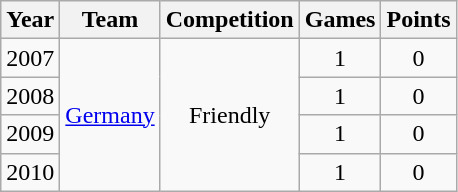<table class="wikitable">
<tr>
<th>Year</th>
<th>Team</th>
<th>Competition</th>
<th>Games</th>
<th>Points</th>
</tr>
<tr align="center">
<td>2007</td>
<td rowspan=4><a href='#'>Germany</a></td>
<td rowspan=4>Friendly</td>
<td>1</td>
<td>0</td>
</tr>
<tr align="center">
<td>2008</td>
<td>1</td>
<td>0</td>
</tr>
<tr align="center">
<td>2009</td>
<td>1</td>
<td>0</td>
</tr>
<tr align="center">
<td>2010</td>
<td>1</td>
<td>0</td>
</tr>
</table>
